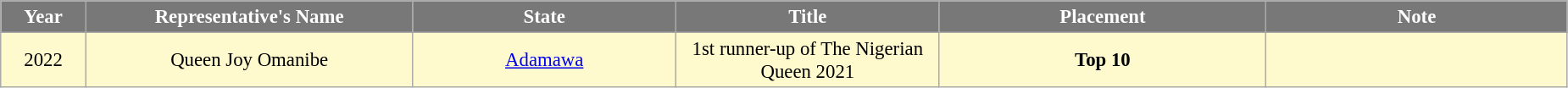<table class="wikitable sortable" style="font-size: 95%; text-align:center">
<tr>
<th width="60" style="background-color:#787878;color:#FFFFFF;">Year</th>
<th width="250" style="background-color:#787878;color:#FFFFFF;">Representative's Name</th>
<th width="200" style="background-color:#787878;color:#FFFFFF;">State</th>
<th width="200" style="background-color:#787878;color:#FFFFFF;">Title</th>
<th width="250" style="background-color:#787878;color:#FFFFFF;">Placement</th>
<th width="230" style="background-color:#787878;color:#FFFFFF;">Note</th>
</tr>
<tr style="background-color:#FFFACD">
<td> 2022</td>
<td>Queen Joy Omanibe</td>
<td> <a href='#'>Adamawa</a></td>
<td>1st runner-up of The Nigerian Queen 2021</td>
<td><strong>Top 10</strong></td>
<td></td>
</tr>
</table>
